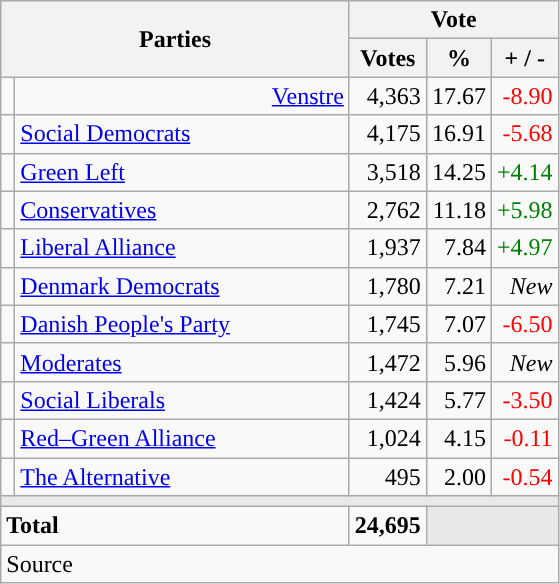<table class="wikitable" style="text-align:right;">
<tr>
<th style="text-align:centre;" rowspan="2" colspan="2" width="225">Parties</th>
<th colspan="3">Vote</th>
</tr>
<tr>
<th width="15">Votes</th>
<th width="15">%</th>
<th width="15">+ / -</th>
</tr>
<tr>
<td width=2 bgcolor=></td>
<td><a href='#'>Venstre</a></td>
<td>4,363</td>
<td>17.67</td>
<td style=color:red;>-8.90</td>
</tr>
<tr>
<td width=2 bgcolor=></td>
<td align=left><a href='#'>Social Democrats</a></td>
<td>4,175</td>
<td>16.91</td>
<td style=color:red;>-5.68</td>
</tr>
<tr>
<td width=2 bgcolor=></td>
<td align=left><a href='#'>Green Left</a></td>
<td>3,518</td>
<td>14.25</td>
<td style=color:green;>+4.14</td>
</tr>
<tr>
<td width=2 bgcolor=></td>
<td align=left><a href='#'>Conservatives</a></td>
<td>2,762</td>
<td>11.18</td>
<td style=color:green;>+5.98</td>
</tr>
<tr>
<td width=2 bgcolor=></td>
<td align=left><a href='#'>Liberal Alliance</a></td>
<td>1,937</td>
<td>7.84</td>
<td style=color:green;>+4.97</td>
</tr>
<tr>
<td width=2 bgcolor=></td>
<td align=left><a href='#'>Denmark Democrats</a></td>
<td>1,780</td>
<td>7.21</td>
<td><em>New</em></td>
</tr>
<tr>
<td width=2 bgcolor=></td>
<td align=left><a href='#'>Danish People's Party</a></td>
<td>1,745</td>
<td>7.07</td>
<td style=color:red;>-6.50</td>
</tr>
<tr>
<td width=2 bgcolor=></td>
<td align=left><a href='#'>Moderates</a></td>
<td>1,472</td>
<td>5.96</td>
<td><em>New</em></td>
</tr>
<tr>
<td width=2 bgcolor=></td>
<td align=left><a href='#'>Social Liberals</a></td>
<td>1,424</td>
<td>5.77</td>
<td style=color:red;>-3.50</td>
</tr>
<tr>
<td width=2 bgcolor=></td>
<td align=left><a href='#'>Red–Green Alliance</a></td>
<td>1,024</td>
<td>4.15</td>
<td style=color:red;>-0.11</td>
</tr>
<tr>
<td width=2 bgcolor=></td>
<td align=left><a href='#'>The Alternative</a></td>
<td>495</td>
<td>2.00</td>
<td style=color:red;>-0.54</td>
</tr>
<tr>
<td colspan="7" bgcolor="#E9E9E9"></td>
</tr>
<tr>
<td align="left" colspan="2"><strong>Total</strong></td>
<td><strong>24,695</strong></td>
<td bgcolor=#E9E9E9 colspan=2></td>
</tr>
<tr>
<td align="left" colspan="6">Source</td>
</tr>
</table>
